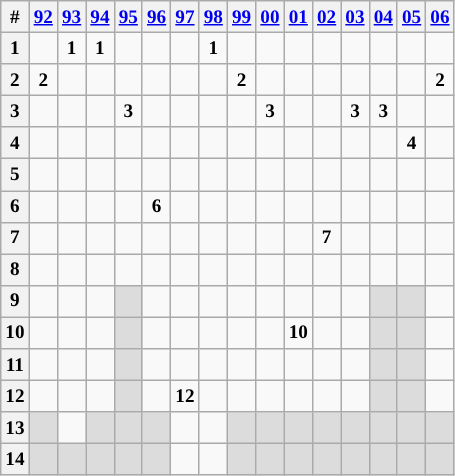<table class="wikitable" style="text-align: center; font-size:80%">
<tr>
<th>#</th>
<th><strong><a href='#'>92</a></strong></th>
<th><strong><a href='#'>93</a></strong></th>
<th><strong><a href='#'>94</a></strong></th>
<th><strong><a href='#'>95</a></strong></th>
<th><strong><a href='#'>96</a></strong></th>
<th><strong><a href='#'>97</a></strong></th>
<th><strong><a href='#'>98</a></strong></th>
<th><strong><a href='#'>99</a></strong></th>
<th><strong><a href='#'>00</a></strong></th>
<th><strong><a href='#'>01</a></strong></th>
<th><strong><a href='#'>02</a></strong></th>
<th><strong><a href='#'>03</a></strong></th>
<th><strong><a href='#'>04</a></strong></th>
<th><strong><a href='#'>05</a></strong></th>
<th><strong><a href='#'>06</a></strong></th>
</tr>
<tr>
<th>1</th>
<td></td>
<td><span><strong>1</strong></span></td>
<td><span><strong>1</strong></span></td>
<td></td>
<td></td>
<td></td>
<td><span><strong>1</strong></span></td>
<td></td>
<td></td>
<td></td>
<td></td>
<td></td>
<td></td>
<td></td>
<td></td>
</tr>
<tr>
<th>2</th>
<td><span><strong>2</strong></span></td>
<td></td>
<td></td>
<td></td>
<td></td>
<td></td>
<td></td>
<td><span><strong>2</strong></span></td>
<td></td>
<td></td>
<td></td>
<td></td>
<td></td>
<td></td>
<td><span><strong>2</strong></span></td>
</tr>
<tr>
<th>3</th>
<td></td>
<td></td>
<td></td>
<td><span><strong>3</strong></span></td>
<td></td>
<td></td>
<td></td>
<td></td>
<td><span><strong>3</strong></span></td>
<td></td>
<td></td>
<td><span><strong>3</strong></span></td>
<td><span><strong>3</strong></span></td>
<td></td>
<td></td>
</tr>
<tr>
<th>4</th>
<td></td>
<td></td>
<td></td>
<td></td>
<td></td>
<td></td>
<td></td>
<td></td>
<td></td>
<td></td>
<td></td>
<td></td>
<td></td>
<td><span><strong>4</strong></span></td>
<td></td>
</tr>
<tr>
<th>5</th>
<td></td>
<td></td>
<td></td>
<td></td>
<td></td>
<td></td>
<td></td>
<td></td>
<td></td>
<td></td>
<td></td>
<td></td>
<td></td>
<td></td>
<td></td>
</tr>
<tr>
<th>6</th>
<td></td>
<td></td>
<td></td>
<td></td>
<td><span><strong>6</strong></span></td>
<td></td>
<td></td>
<td></td>
<td></td>
<td></td>
<td></td>
<td></td>
<td></td>
<td></td>
<td></td>
</tr>
<tr>
<th>7</th>
<td></td>
<td></td>
<td></td>
<td></td>
<td></td>
<td></td>
<td></td>
<td></td>
<td></td>
<td></td>
<td><span><strong>7</strong></span></td>
<td></td>
<td></td>
<td></td>
<td></td>
</tr>
<tr>
<th>8</th>
<td></td>
<td></td>
<td></td>
<td></td>
<td></td>
<td></td>
<td></td>
<td></td>
<td></td>
<td></td>
<td></td>
<td></td>
<td></td>
<td></td>
<td></td>
</tr>
<tr>
<th>9</th>
<td></td>
<td></td>
<td></td>
<td style="background:#dcdcdc"></td>
<td></td>
<td></td>
<td></td>
<td></td>
<td></td>
<td></td>
<td></td>
<td></td>
<td style="background:#dcdcdc"></td>
<td style="background:#dcdcdc"></td>
<td></td>
</tr>
<tr>
<th>10</th>
<td></td>
<td></td>
<td></td>
<td style="background:#dcdcdc"></td>
<td></td>
<td></td>
<td></td>
<td></td>
<td></td>
<td><span><strong>10</strong></span></td>
<td></td>
<td></td>
<td style="background:#dcdcdc"></td>
<td style="background:#dcdcdc"></td>
<td></td>
</tr>
<tr>
<th>11</th>
<td></td>
<td></td>
<td></td>
<td style="background:#dcdcdc"></td>
<td></td>
<td></td>
<td></td>
<td></td>
<td></td>
<td></td>
<td></td>
<td></td>
<td style="background:#dcdcdc"></td>
<td style="background:#dcdcdc"></td>
<td></td>
</tr>
<tr>
<th>12</th>
<td></td>
<td></td>
<td></td>
<td style="background:#dcdcdc"></td>
<td></td>
<td><span><strong>12</strong></span></td>
<td></td>
<td></td>
<td></td>
<td></td>
<td></td>
<td></td>
<td style="background:#dcdcdc"></td>
<td style="background:#dcdcdc"></td>
<td></td>
</tr>
<tr>
<th>13</th>
<td style="background:#dcdcdc"></td>
<td></td>
<td style="background:#dcdcdc"></td>
<td style="background:#dcdcdc"></td>
<td style="background:#dcdcdc"></td>
<td></td>
<td></td>
<td style="background:#dcdcdc"></td>
<td style="background:#dcdcdc"></td>
<td style="background:#dcdcdc"></td>
<td style="background:#dcdcdc"></td>
<td style="background:#dcdcdc"></td>
<td style="background:#dcdcdc"></td>
<td style="background:#dcdcdc"></td>
<td style="background:#dcdcdc"></td>
</tr>
<tr>
<th>14</th>
<td style="background:#dcdcdc"></td>
<td style="background:#dcdcdc"></td>
<td style="background:#dcdcdc"></td>
<td style="background:#dcdcdc"></td>
<td style="background:#dcdcdc"></td>
<td></td>
<td></td>
<td style="background:#dcdcdc"></td>
<td style="background:#dcdcdc"></td>
<td style="background:#dcdcdc"></td>
<td style="background:#dcdcdc"></td>
<td style="background:#dcdcdc"></td>
<td style="background:#dcdcdc"></td>
<td style="background:#dcdcdc"></td>
<td style="background:#dcdcdc"></td>
</tr>
</table>
